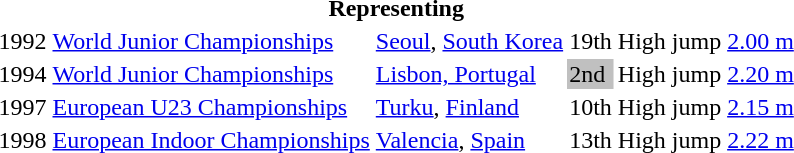<table>
<tr>
<th colspan="6">Representing </th>
</tr>
<tr>
<td>1992</td>
<td><a href='#'>World Junior Championships</a></td>
<td><a href='#'>Seoul</a>, <a href='#'>South Korea</a></td>
<td>19th</td>
<td>High jump</td>
<td><a href='#'>2.00 m</a></td>
</tr>
<tr>
<td>1994</td>
<td><a href='#'>World Junior Championships</a></td>
<td><a href='#'>Lisbon, Portugal</a></td>
<td bgcolor=silver>2nd</td>
<td>High jump</td>
<td><a href='#'>2.20 m</a></td>
</tr>
<tr>
<td>1997</td>
<td><a href='#'>European U23 Championships</a></td>
<td><a href='#'>Turku</a>, <a href='#'>Finland</a></td>
<td>10th</td>
<td>High jump</td>
<td><a href='#'>2.15 m</a></td>
</tr>
<tr>
<td>1998</td>
<td><a href='#'>European Indoor Championships</a></td>
<td><a href='#'>Valencia</a>, <a href='#'>Spain</a></td>
<td>13th</td>
<td>High jump</td>
<td><a href='#'>2.22 m</a></td>
</tr>
</table>
